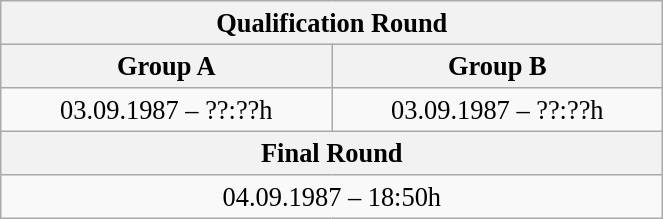<table class="wikitable" style=" text-align:center; font-size:110%;" width="35%">
<tr>
<th colspan="2">Qualification Round</th>
</tr>
<tr>
<th>Group A</th>
<th>Group B</th>
</tr>
<tr>
<td>03.09.1987 – ??:??h</td>
<td>03.09.1987 – ??:??h</td>
</tr>
<tr>
<th colspan="2">Final Round</th>
</tr>
<tr>
<td colspan="2">04.09.1987 – 18:50h</td>
</tr>
</table>
